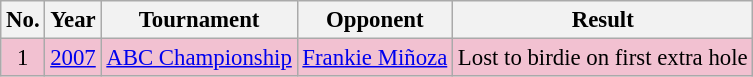<table class="wikitable" style="font-size:95%;">
<tr>
<th>No.</th>
<th>Year</th>
<th>Tournament</th>
<th>Opponent</th>
<th>Result</th>
</tr>
<tr style="background:#F2C1D1;">
<td align=center>1</td>
<td><a href='#'>2007</a></td>
<td><a href='#'>ABC Championship</a></td>
<td> <a href='#'>Frankie Miñoza</a></td>
<td>Lost to birdie on first extra hole</td>
</tr>
</table>
